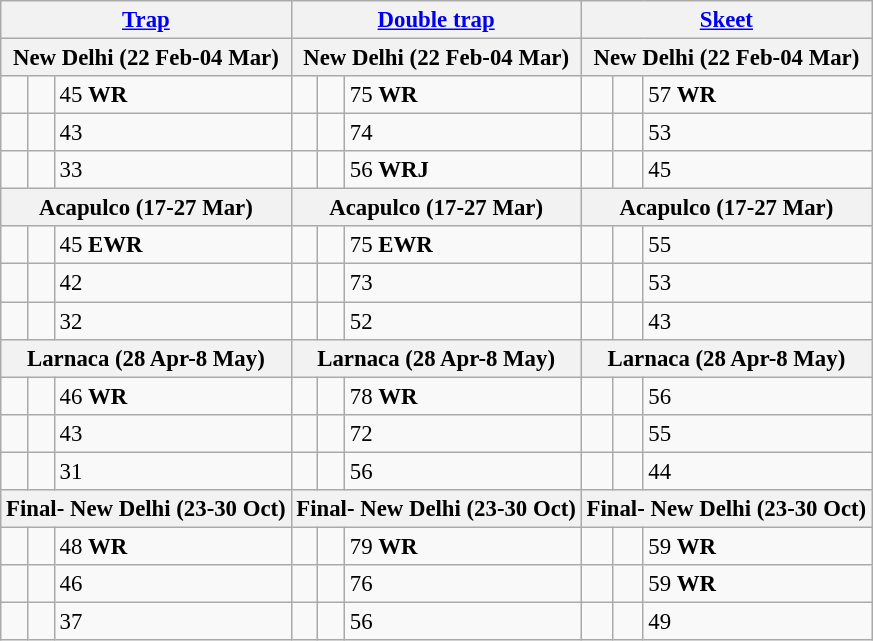<table class="wikitable" style="font-size: 95%">
<tr>
<th colspan="3"><a href='#'>Trap</a></th>
<th colspan="3"><a href='#'>Double trap</a></th>
<th colspan="3"><a href='#'>Skeet</a></th>
</tr>
<tr>
<th colspan="3">New Delhi  (22 Feb-04 Mar)</th>
<th colspan="3">New Delhi  (22 Feb-04 Mar)</th>
<th colspan="3">New Delhi  (22 Feb-04 Mar)</th>
</tr>
<tr>
<td></td>
<td></td>
<td>45 <strong>WR</strong></td>
<td></td>
<td></td>
<td>75 <strong>WR</strong></td>
<td></td>
<td></td>
<td>57 <strong>WR</strong></td>
</tr>
<tr>
<td></td>
<td></td>
<td>43</td>
<td></td>
<td></td>
<td>74</td>
<td></td>
<td></td>
<td>53</td>
</tr>
<tr>
<td></td>
<td></td>
<td>33</td>
<td></td>
<td></td>
<td>56 <strong>WRJ</strong></td>
<td></td>
<td></td>
<td>45</td>
</tr>
<tr>
<th colspan="3">Acapulco  (17-27 Mar)</th>
<th colspan="3">Acapulco  (17-27 Mar)</th>
<th colspan="3">Acapulco  (17-27 Mar)</th>
</tr>
<tr>
<td></td>
<td></td>
<td>45 <strong>EWR</strong></td>
<td></td>
<td></td>
<td>75 <strong>EWR</strong></td>
<td></td>
<td></td>
<td>55</td>
</tr>
<tr>
<td></td>
<td></td>
<td>42</td>
<td></td>
<td></td>
<td>73</td>
<td></td>
<td></td>
<td>53</td>
</tr>
<tr>
<td></td>
<td></td>
<td>32</td>
<td></td>
<td></td>
<td>52</td>
<td></td>
<td></td>
<td>43</td>
</tr>
<tr>
<th colspan="3">Larnaca   (28 Apr-8 May)</th>
<th colspan="3">Larnaca   (28 Apr-8 May)</th>
<th colspan="3">Larnaca   (28 Apr-8 May)</th>
</tr>
<tr>
<td></td>
<td></td>
<td>46 <strong>WR</strong></td>
<td></td>
<td></td>
<td>78 <strong>WR</strong></td>
<td></td>
<td></td>
<td>56</td>
</tr>
<tr>
<td></td>
<td></td>
<td>43</td>
<td></td>
<td></td>
<td>72</td>
<td></td>
<td></td>
<td>55</td>
</tr>
<tr>
<td></td>
<td></td>
<td>31</td>
<td></td>
<td></td>
<td>56</td>
<td></td>
<td></td>
<td>44</td>
</tr>
<tr>
<th colspan="3">Final- New Delhi  (23-30 Oct)</th>
<th colspan="3">Final- New Delhi  (23-30 Oct)</th>
<th colspan="3">Final- New Delhi  (23-30 Oct)</th>
</tr>
<tr>
<td></td>
<td></td>
<td>48 <strong>WR</strong></td>
<td></td>
<td></td>
<td>79 <strong>WR</strong></td>
<td></td>
<td></td>
<td>59 <strong>WR</strong></td>
</tr>
<tr>
<td></td>
<td></td>
<td>46</td>
<td></td>
<td></td>
<td>76</td>
<td></td>
<td></td>
<td>59 <strong>WR</strong></td>
</tr>
<tr>
<td></td>
<td></td>
<td>37</td>
<td></td>
<td></td>
<td>56</td>
<td></td>
<td></td>
<td>49</td>
</tr>
</table>
